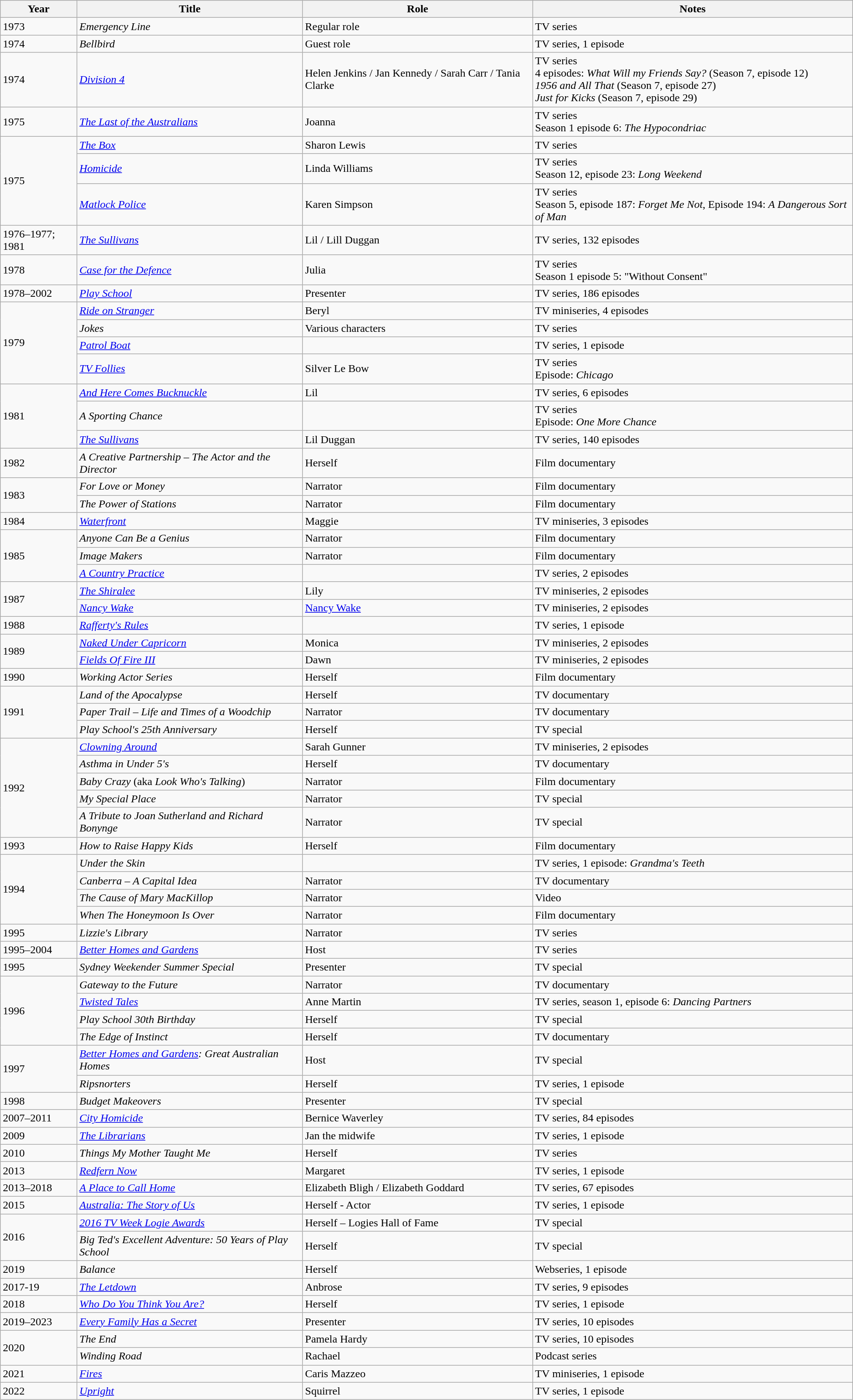<table class="wikitable sortable">
<tr>
<th>Year</th>
<th scope="col">Title</th>
<th>Role</th>
<th class="unsortable">Notes</th>
</tr>
<tr>
<td>1973</td>
<td><em>Emergency Line</em></td>
<td>Regular role</td>
<td>TV series</td>
</tr>
<tr>
<td>1974</td>
<td><em>Bellbird</em></td>
<td>Guest role</td>
<td>TV series, 1 episode</td>
</tr>
<tr>
<td>1974</td>
<td><em><a href='#'>Division 4</a></em></td>
<td>Helen Jenkins / Jan Kennedy / Sarah Carr / Tania Clarke</td>
<td>TV series<br>4 episodes: <em>What Will my Friends Say?</em> (Season 7, episode 12)<br> <em>1956 and All That</em> (Season 7, episode 27) <br><em>Just for Kicks</em> (Season 7, episode 29)</td>
</tr>
<tr>
<td>1975</td>
<td><em><a href='#'>The Last of the Australians</a></em></td>
<td>Joanna</td>
<td>TV series<br>Season 1 episode 6: <em>The Hypocondriac</em></td>
</tr>
<tr>
<td rowspan="3">1975</td>
<td><em><a href='#'>The Box</a></em></td>
<td>Sharon Lewis</td>
<td>TV series</td>
</tr>
<tr>
<td><em><a href='#'>Homicide</a></em></td>
<td>Linda Williams</td>
<td>TV series<br>Season 12, episode 23: <em>Long Weekend</em></td>
</tr>
<tr>
<td><em><a href='#'>Matlock Police</a></em></td>
<td>Karen Simpson</td>
<td>TV series<br>Season 5, episode 187: <em>Forget Me Not</em>, Episode 194: <em>A Dangerous Sort of Man</em></td>
</tr>
<tr>
<td>1976–1977; 1981</td>
<td><em><a href='#'>The Sullivans</a></em></td>
<td>Lil / Lill Duggan</td>
<td>TV series, 132 episodes</td>
</tr>
<tr>
<td>1978</td>
<td><em><a href='#'>Case for the Defence</a></em></td>
<td>Julia</td>
<td>TV series<br>Season 1 episode 5: "Without Consent"</td>
</tr>
<tr>
<td>1978–2002</td>
<td><em><a href='#'>Play School</a></em></td>
<td>Presenter</td>
<td>TV series, 186 episodes</td>
</tr>
<tr>
<td rowspan="4">1979</td>
<td><em><a href='#'>Ride on Stranger</a></em></td>
<td>Beryl</td>
<td>TV miniseries, 4 episodes</td>
</tr>
<tr>
<td><em>Jokes</em></td>
<td>Various characters</td>
<td>TV series</td>
</tr>
<tr>
<td><em><a href='#'>Patrol Boat</a></em></td>
<td></td>
<td>TV series, 1 episode</td>
</tr>
<tr>
<td><em><a href='#'>TV Follies</a></em></td>
<td>Silver Le Bow</td>
<td>TV series<br>Episode: <em>Chicago</em></td>
</tr>
<tr>
<td rowspan="3">1981</td>
<td><em><a href='#'>And Here Comes Bucknuckle</a></em></td>
<td>Lil</td>
<td>TV series, 6 episodes</td>
</tr>
<tr>
<td><em>A Sporting Chance</em></td>
<td></td>
<td>TV series<br>Episode: <em>One More Chance</em></td>
</tr>
<tr>
<td><em><a href='#'>The Sullivans</a></em></td>
<td>Lil Duggan</td>
<td>TV series, 140 episodes</td>
</tr>
<tr>
<td>1982</td>
<td><em>A Creative Partnership – The Actor and the Director</em></td>
<td>Herself</td>
<td>Film documentary</td>
</tr>
<tr>
<td rowspan="2">1983</td>
<td><em>For Love or Money</em></td>
<td>Narrator</td>
<td>Film documentary</td>
</tr>
<tr>
<td><em>The Power of Stations</em></td>
<td>Narrator</td>
<td>Film documentary</td>
</tr>
<tr>
<td>1984</td>
<td><em><a href='#'>Waterfront</a></em></td>
<td>Maggie</td>
<td>TV miniseries, 3 episodes</td>
</tr>
<tr>
<td rowspan="3">1985</td>
<td><em>Anyone Can Be a Genius</em></td>
<td>Narrator</td>
<td>Film documentary</td>
</tr>
<tr>
<td><em>Image Makers</em></td>
<td>Narrator</td>
<td>Film documentary</td>
</tr>
<tr>
<td><em><a href='#'>A Country Practice</a></em></td>
<td></td>
<td>TV series, 2 episodes</td>
</tr>
<tr>
<td rowspan="2">1987</td>
<td><em><a href='#'>The Shiralee</a></em></td>
<td>Lily</td>
<td>TV miniseries, 2 episodes</td>
</tr>
<tr>
<td><em><a href='#'>Nancy Wake</a></em></td>
<td><a href='#'>Nancy Wake</a></td>
<td>TV miniseries, 2 episodes</td>
</tr>
<tr>
<td>1988</td>
<td><em><a href='#'>Rafferty's Rules</a></em></td>
<td></td>
<td>TV series, 1 episode</td>
</tr>
<tr>
<td rowspan="2">1989</td>
<td><em><a href='#'>Naked Under Capricorn</a></em></td>
<td>Monica</td>
<td>TV miniseries, 2 episodes</td>
</tr>
<tr>
<td><em><a href='#'>Fields Of Fire III</a></em></td>
<td>Dawn</td>
<td>TV miniseries, 2 episodes</td>
</tr>
<tr>
<td>1990</td>
<td><em>Working Actor Series</em></td>
<td>Herself</td>
<td>Film documentary</td>
</tr>
<tr>
<td rowspan="3">1991</td>
<td><em>Land of the Apocalypse</em></td>
<td>Herself</td>
<td>TV documentary</td>
</tr>
<tr>
<td><em>Paper Trail – Life and Times of a Woodchip</em></td>
<td>Narrator</td>
<td>TV documentary</td>
</tr>
<tr>
<td><em>Play School's 25th Anniversary</em></td>
<td>Herself</td>
<td>TV special</td>
</tr>
<tr>
<td rowspan="5">1992</td>
<td><em><a href='#'>Clowning Around</a></em></td>
<td>Sarah Gunner</td>
<td>TV miniseries, 2 episodes</td>
</tr>
<tr>
<td><em>Asthma in Under 5's</em></td>
<td>Herself</td>
<td>TV documentary</td>
</tr>
<tr>
<td><em>Baby Crazy</em> (aka <em>Look Who's Talking</em>)</td>
<td>Narrator</td>
<td>Film documentary</td>
</tr>
<tr>
<td><em>My Special Place</em></td>
<td>Narrator</td>
<td>TV special</td>
</tr>
<tr>
<td><em>A Tribute to Joan Sutherland and Richard Bonynge</em></td>
<td>Narrator</td>
<td>TV special</td>
</tr>
<tr>
<td>1993</td>
<td><em>How to Raise Happy Kids</em></td>
<td>Herself</td>
<td>Film documentary</td>
</tr>
<tr>
<td rowspan="4">1994</td>
<td><em>Under the Skin</em></td>
<td></td>
<td>TV series, 1 episode: <em>Grandma's Teeth</em></td>
</tr>
<tr>
<td><em>Canberra – A Capital Idea</em></td>
<td>Narrator</td>
<td>TV documentary</td>
</tr>
<tr>
<td><em>The Cause of Mary MacKillop</em></td>
<td>Narrator</td>
<td>Video</td>
</tr>
<tr>
<td><em>When The Honeymoon Is Over</em></td>
<td>Narrator</td>
<td>Film documentary</td>
</tr>
<tr>
<td>1995</td>
<td><em>Lizzie's Library</em></td>
<td>Narrator</td>
<td>TV series</td>
</tr>
<tr>
<td>1995–2004</td>
<td><em><a href='#'>Better Homes and Gardens</a></em></td>
<td>Host</td>
<td>TV series</td>
</tr>
<tr>
<td>1995</td>
<td><em>Sydney Weekender Summer Special</em></td>
<td>Presenter</td>
<td>TV special</td>
</tr>
<tr>
<td rowspan="4">1996</td>
<td><em>Gateway to the Future</em></td>
<td>Narrator</td>
<td>TV documentary</td>
</tr>
<tr>
<td><em><a href='#'>Twisted Tales</a></em></td>
<td>Anne Martin</td>
<td>TV series, season 1, episode 6: <em>Dancing Partners</em></td>
</tr>
<tr>
<td><em>Play School 30th Birthday</em></td>
<td>Herself</td>
<td>TV special</td>
</tr>
<tr>
<td><em>The Edge of Instinct</em></td>
<td>Herself</td>
<td>TV documentary</td>
</tr>
<tr>
<td rowspan="2">1997</td>
<td><em><a href='#'>Better Homes and Gardens</a>: Great Australian Homes</em></td>
<td>Host</td>
<td>TV special</td>
</tr>
<tr>
<td><em>Ripsnorters</em></td>
<td>Herself</td>
<td>TV series, 1 episode</td>
</tr>
<tr>
<td>1998</td>
<td><em>Budget Makeovers</em></td>
<td>Presenter</td>
<td>TV special</td>
</tr>
<tr>
<td>2007–2011</td>
<td><em><a href='#'>City Homicide</a></em></td>
<td>Bernice Waverley</td>
<td>TV series, 84 episodes</td>
</tr>
<tr>
<td>2009</td>
<td><em><a href='#'>The Librarians</a></em></td>
<td>Jan the midwife</td>
<td>TV series, 1 episode</td>
</tr>
<tr>
<td>2010</td>
<td><em>Things My Mother Taught Me</em></td>
<td>Herself</td>
<td>TV series</td>
</tr>
<tr>
<td>2013</td>
<td><em><a href='#'>Redfern Now</a></em></td>
<td>Margaret</td>
<td>TV series, 1 episode</td>
</tr>
<tr>
<td>2013–2018</td>
<td><em><a href='#'>A Place to Call Home</a></em></td>
<td>Elizabeth Bligh / Elizabeth Goddard</td>
<td>TV series, 67 episodes</td>
</tr>
<tr>
<td>2015</td>
<td><em><a href='#'>Australia: The Story of Us</a></em></td>
<td>Herself - Actor</td>
<td>TV series, 1 episode</td>
</tr>
<tr>
<td rowspan="2">2016</td>
<td><em><a href='#'>2016 TV Week Logie Awards</a></em></td>
<td>Herself – Logies Hall of Fame</td>
<td>TV special</td>
</tr>
<tr>
<td><em>Big Ted's Excellent Adventure: 50 Years of Play School</em></td>
<td>Herself</td>
<td>TV special</td>
</tr>
<tr>
<td>2019</td>
<td><em>Balance</em></td>
<td>Herself</td>
<td>Webseries, 1 episode</td>
</tr>
<tr>
<td>2017-19</td>
<td><em><a href='#'>The Letdown</a></em></td>
<td>Anbrose</td>
<td>TV series, 9 episodes</td>
</tr>
<tr>
<td>2018</td>
<td><em><a href='#'>Who Do You Think You Are?</a></em></td>
<td>Herself</td>
<td>TV series, 1 episode</td>
</tr>
<tr>
<td>2019–2023</td>
<td><em><a href='#'>Every Family Has a Secret</a></em></td>
<td>Presenter</td>
<td>TV series, 10 episodes</td>
</tr>
<tr>
<td rowspan="2">2020</td>
<td><em>The End</em></td>
<td>Pamela Hardy</td>
<td>TV series, 10 episodes</td>
</tr>
<tr>
<td><em>Winding Road</em></td>
<td>Rachael</td>
<td>Podcast series</td>
</tr>
<tr>
<td>2021</td>
<td><em><a href='#'>Fires</a></em></td>
<td>Caris Mazzeo</td>
<td>TV miniseries, 1 episode</td>
</tr>
<tr>
<td>2022</td>
<td><em><a href='#'>Upright</a></em></td>
<td>Squirrel</td>
<td>TV series, 1 episode</td>
</tr>
</table>
